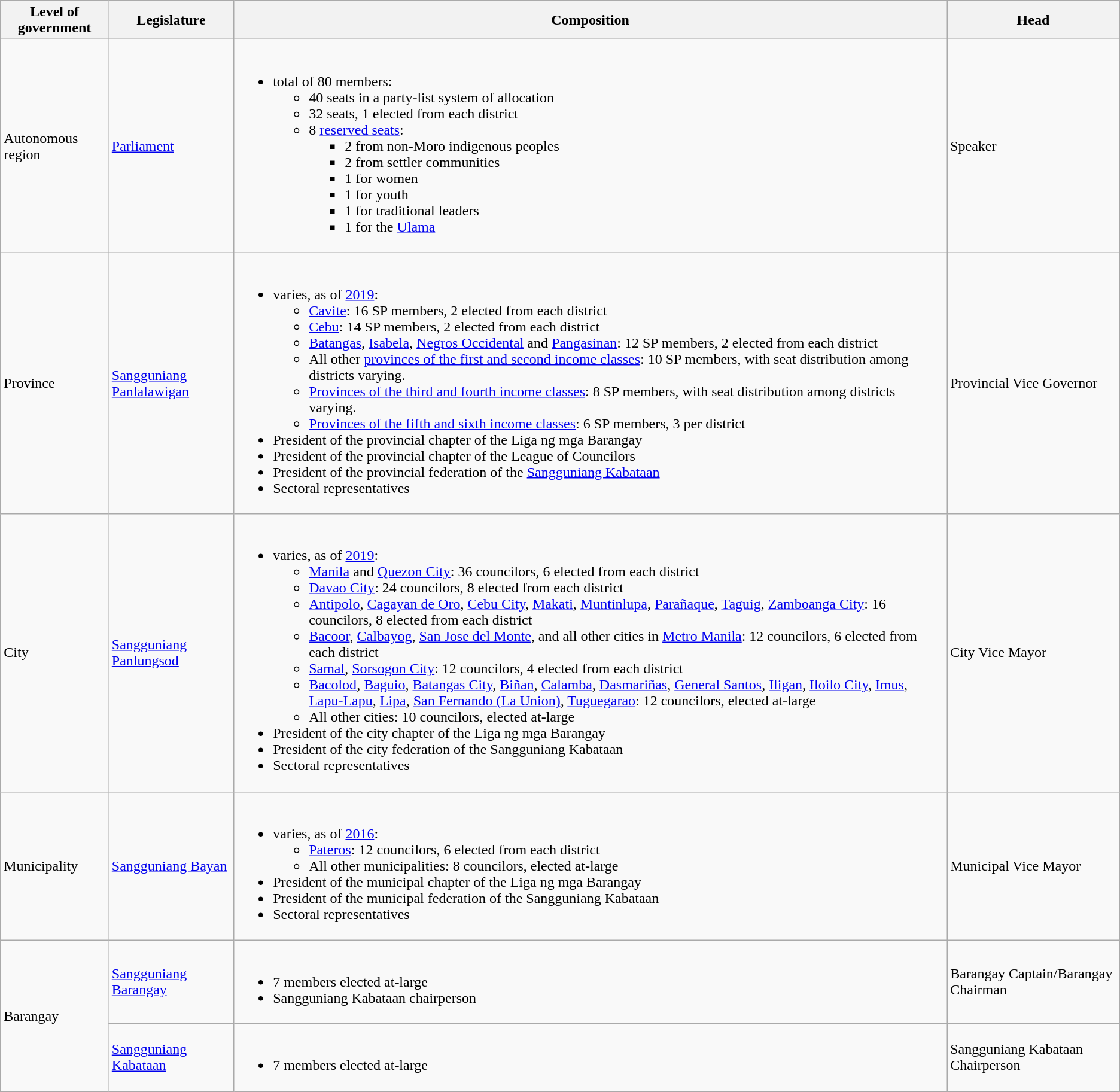<table class=wikitable>
<tr>
<th>Level of government</th>
<th>Legislature</th>
<th>Composition</th>
<th>Head</th>
</tr>
<tr>
<td>Autonomous region</td>
<td><a href='#'>Parliament</a></td>
<td><br><ul><li>total of 80 members:<ul><li>40 seats in a party-list system of allocation</li><li>32 seats, 1 elected from each district</li><li>8 <a href='#'>reserved seats</a>:<ul><li>2 from non-Moro indigenous peoples</li><li>2 from settler communities</li><li>1 for women</li><li>1 for youth</li><li>1 for traditional leaders</li><li>1 for the <a href='#'>Ulama</a></li></ul></li></ul></li></ul></td>
<td>Speaker</td>
</tr>
<tr>
<td>Province</td>
<td><a href='#'>Sangguniang Panlalawigan</a></td>
<td><br><ul><li>varies, as of <a href='#'>2019</a>:<ul><li><a href='#'>Cavite</a>: 16 SP members, 2 elected from each district</li><li><a href='#'>Cebu</a>: 14 SP members, 2 elected from each district</li><li><a href='#'>Batangas</a>, <a href='#'>Isabela</a>, <a href='#'>Negros Occidental</a> and <a href='#'>Pangasinan</a>: 12 SP members, 2 elected from each district</li><li>All other <a href='#'>provinces of the first and second income classes</a>: 10 SP members, with seat distribution among districts varying.</li><li><a href='#'>Provinces of the third and fourth income classes</a>: 8 SP members, with seat distribution among districts varying.</li><li><a href='#'>Provinces of the fifth and sixth income classes</a>: 6 SP members, 3 per district</li></ul></li><li>President of the provincial chapter of the Liga ng mga Barangay</li><li>President of the provincial chapter of the League of Councilors</li><li>President of the provincial federation of the <a href='#'>Sangguniang Kabataan</a></li><li>Sectoral representatives</li></ul></td>
<td>Provincial Vice Governor</td>
</tr>
<tr>
<td>City</td>
<td><a href='#'>Sangguniang Panlungsod</a></td>
<td><br><ul><li>varies, as of <a href='#'>2019</a>:<ul><li><a href='#'>Manila</a> and <a href='#'>Quezon City</a>: 36 councilors, 6 elected from each district</li><li><a href='#'>Davao City</a>: 24 councilors, 8 elected from each district</li><li><a href='#'>Antipolo</a>, <a href='#'>Cagayan de Oro</a>, <a href='#'>Cebu City</a>, <a href='#'>Makati</a>, <a href='#'>Muntinlupa</a>, <a href='#'>Parañaque</a>, <a href='#'>Taguig</a>, <a href='#'>Zamboanga City</a>: 16 councilors, 8 elected from each district</li><li><a href='#'>Bacoor</a>, <a href='#'>Calbayog</a>, <a href='#'>San Jose del Monte</a>, and all other cities in <a href='#'>Metro Manila</a>: 12 councilors, 6 elected from each district</li><li><a href='#'>Samal</a>, <a href='#'>Sorsogon City</a>: 12 councilors, 4 elected from each district</li><li><a href='#'>Bacolod</a>, <a href='#'>Baguio</a>, <a href='#'>Batangas City</a>, <a href='#'>Biñan</a>, <a href='#'>Calamba</a>, <a href='#'>Dasmariñas</a>, <a href='#'>General Santos</a>, <a href='#'>Iligan</a>, <a href='#'>Iloilo City</a>, <a href='#'>Imus</a>, <a href='#'>Lapu-Lapu</a>, <a href='#'>Lipa</a>, <a href='#'>San Fernando (La Union)</a>, <a href='#'>Tuguegarao</a>: 12 councilors, elected at-large</li><li>All other cities: 10 councilors, elected at-large</li></ul></li><li>President of the city chapter of the Liga ng mga Barangay</li><li>President of the city federation of the Sangguniang Kabataan</li><li>Sectoral representatives</li></ul></td>
<td>City Vice Mayor</td>
</tr>
<tr>
<td>Municipality</td>
<td><a href='#'>Sangguniang Bayan</a></td>
<td><br><ul><li>varies, as of <a href='#'>2016</a>:<ul><li><a href='#'>Pateros</a>: 12 councilors, 6 elected from each district</li><li>All other municipalities: 8 councilors, elected at-large</li></ul></li><li>President of the municipal chapter of the Liga ng mga Barangay</li><li>President of the municipal federation of the Sangguniang Kabataan</li><li>Sectoral representatives</li></ul></td>
<td>Municipal Vice Mayor</td>
</tr>
<tr>
<td rowspan=2>Barangay</td>
<td><a href='#'>Sangguniang Barangay</a></td>
<td><br><ul><li>7 members elected at-large</li><li>Sangguniang Kabataan chairperson</li></ul></td>
<td>Barangay Captain/Barangay Chairman</td>
</tr>
<tr>
<td><a href='#'>Sangguniang Kabataan</a></td>
<td><br><ul><li>7 members elected at-large</li></ul></td>
<td>Sangguniang Kabataan Chairperson</td>
</tr>
</table>
